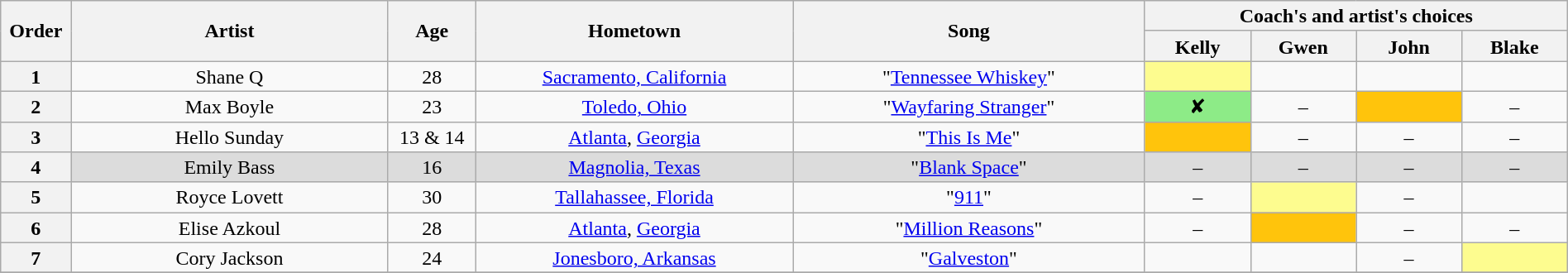<table class="wikitable" style="text-align:center; line-height:17px; width:100%;">
<tr>
<th scope="col" rowspan="2" style="width:04%;">Order</th>
<th scope="col" rowspan="2" style="width:18%;">Artist</th>
<th scope="col" rowspan="2" style="width:05%;">Age</th>
<th scope="col" rowspan="2" style="width:18%;">Hometown</th>
<th scope="col" rowspan="2" style="width:20%;">Song</th>
<th scope="col" colspan="4" style="width:24%;">Coach's and artist's choices</th>
</tr>
<tr>
<th style="width:06%;">Kelly</th>
<th style="width:06%;">Gwen</th>
<th style="width:06%;">John</th>
<th style="width:06%;">Blake</th>
</tr>
<tr>
<th>1</th>
<td>Shane Q</td>
<td>28</td>
<td><a href='#'>Sacramento, California</a></td>
<td>"<a href='#'>Tennessee Whiskey</a>"</td>
<td style="background:#fdfc8f"><em></em></td>
<td><em></em></td>
<td><em></em></td>
<td><em></em></td>
</tr>
<tr>
<th>2</th>
<td>Max Boyle</td>
<td>23</td>
<td><a href='#'>Toledo, Ohio</a></td>
<td>"<a href='#'>Wayfaring Stranger</a>"</td>
<td style="background:#8deb87">✘</td>
<td>–</td>
<td style="background:#ffc40c"><em></em></td>
<td>–</td>
</tr>
<tr>
<th>3</th>
<td>Hello Sunday</td>
<td>13 & 14</td>
<td><a href='#'>Atlanta</a>, <a href='#'>Georgia</a></td>
<td>"<a href='#'>This Is Me</a>"</td>
<td style="background:#ffc40c"><em></em></td>
<td>–</td>
<td>–</td>
<td>–</td>
</tr>
<tr style="background:#DCDCDC;">
<th>4</th>
<td>Emily Bass</td>
<td>16</td>
<td><a href='#'>Magnolia, Texas</a></td>
<td>"<a href='#'>Blank Space</a>"</td>
<td>–</td>
<td>–</td>
<td>–</td>
<td>–</td>
</tr>
<tr>
<th>5</th>
<td>Royce Lovett</td>
<td>30</td>
<td><a href='#'>Tallahassee, Florida</a></td>
<td>"<a href='#'>911</a>"</td>
<td>–</td>
<td style="background:#fdfc8f"><em></em></td>
<td>–</td>
<td><em></em></td>
</tr>
<tr>
<th>6</th>
<td>Elise Azkoul</td>
<td>28</td>
<td><a href='#'>Atlanta</a>, <a href='#'>Georgia</a></td>
<td>"<a href='#'>Million Reasons</a>"</td>
<td>–</td>
<td style="background:#ffc40c"><em></em></td>
<td>–</td>
<td>–</td>
</tr>
<tr>
<th>7</th>
<td>Cory Jackson</td>
<td>24</td>
<td><a href='#'>Jonesboro, Arkansas</a></td>
<td>"<a href='#'>Galveston</a>"</td>
<td><em></em></td>
<td><em></em></td>
<td>–</td>
<td style="background:#fdfc8f"><em></em></td>
</tr>
<tr>
</tr>
</table>
